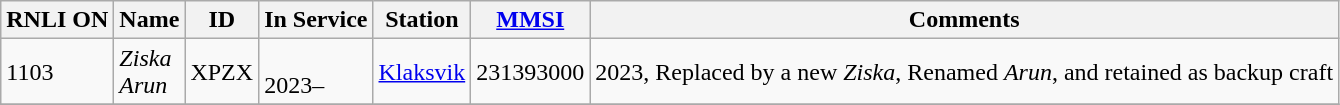<table class="wikitable">
<tr>
<th>RNLI ON</th>
<th>Name</th>
<th>ID</th>
<th>In Service</th>
<th>Station</th>
<th><a href='#'>MMSI</a></th>
<th>Comments</th>
</tr>
<tr>
<td>1103</td>
<td><em>Ziska</em><br><em>Arun</em></td>
<td>XPZX</td>
<td><br>2023–</td>
<td><a href='#'>Klaksvik</a><br></td>
<td>231393000</td>
<td>2023, Replaced by a new <em>Ziska</em>, Renamed <em>Arun</em>, and retained as backup craft</td>
</tr>
<tr>
</tr>
</table>
